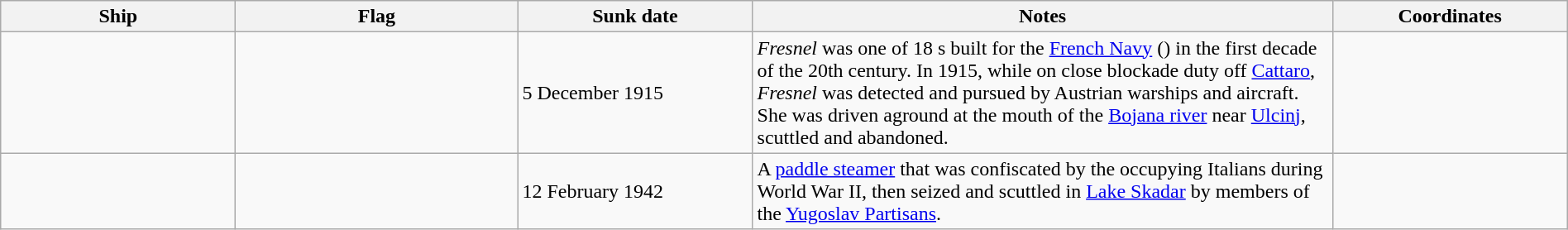<table class=wikitable | style = "width:100%">
<tr>
<th style="width:15%">Ship</th>
<th style="width:18%">Flag</th>
<th style="width:15%">Sunk date</th>
<th style="width:37%">Notes</th>
<th style="width:15%">Coordinates</th>
</tr>
<tr>
<td></td>
<td></td>
<td>5 December 1915</td>
<td><em>Fresnel</em> was one of 18 s built for the <a href='#'>French Navy</a> () in the first decade of the 20th century. In 1915, while on close blockade duty off <a href='#'>Cattaro</a>, <em>Fresnel</em> was detected and pursued by Austrian warships and aircraft. She was driven aground at the mouth of the <a href='#'>Bojana river</a> near <a href='#'>Ulcinj</a>, scuttled and abandoned.</td>
<td></td>
</tr>
<tr>
<td></td>
<td></td>
<td>12 February 1942</td>
<td>A <a href='#'>paddle steamer</a> that was confiscated by the occupying Italians during World War II, then seized and scuttled in <a href='#'>Lake Skadar</a> by members of the <a href='#'>Yugoslav Partisans</a>.</td>
<td></td>
</tr>
</table>
